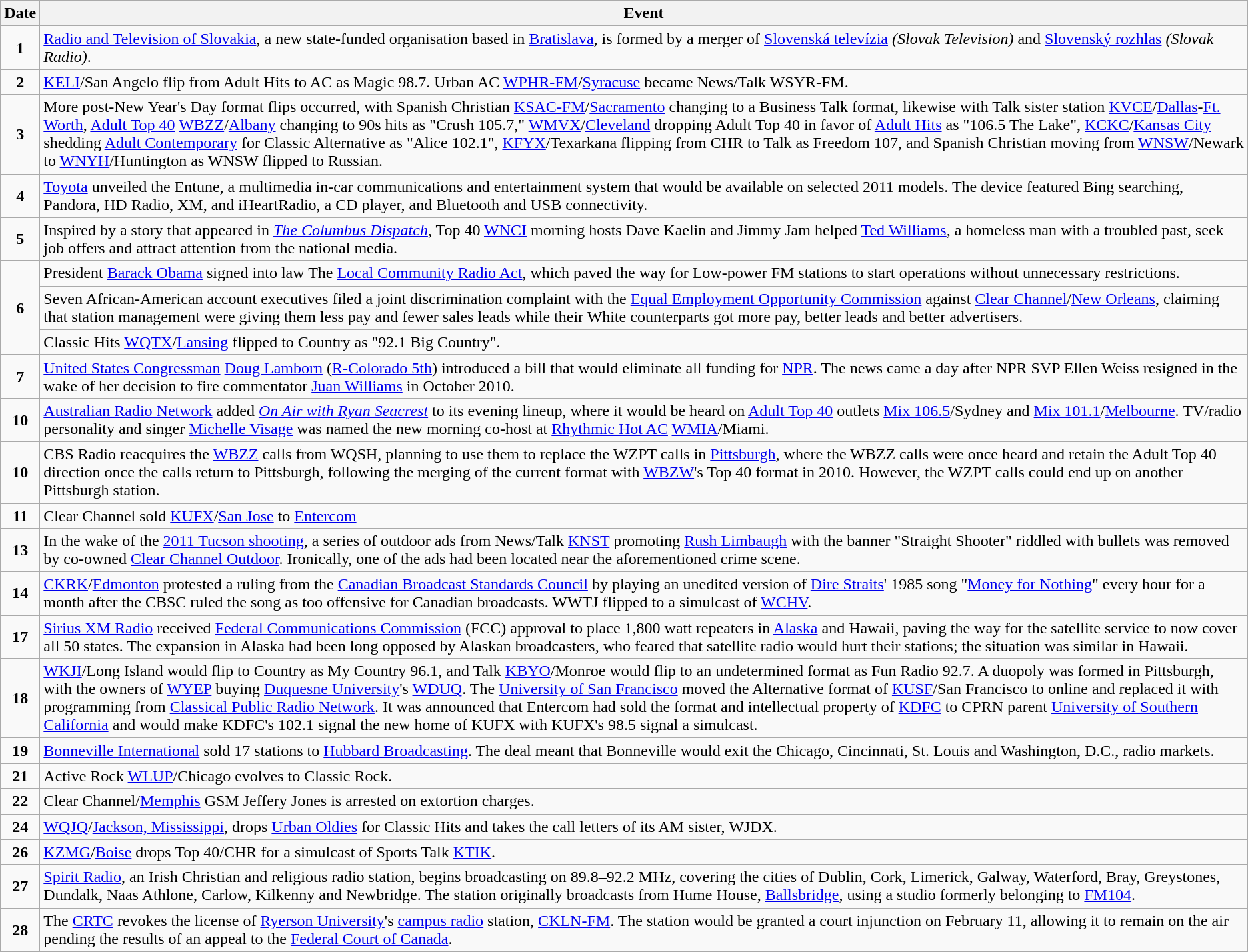<table class="wikitable">
<tr>
<th>Date</th>
<th>Event</th>
</tr>
<tr>
<td style="text-align:center;" rowspan="1"><strong>1</strong></td>
<td><a href='#'>Radio and Television of Slovakia</a>, a new state-funded organisation based in <a href='#'>Bratislava</a>, is formed by a merger of <a href='#'>Slovenská televízia</a> <em>(Slovak Television)</em> and <a href='#'>Slovenský rozhlas</a> <em>(Slovak Radio)</em>.</td>
</tr>
<tr>
<td style="text-align:center;"><strong>2</strong></td>
<td><a href='#'>KELI</a>/San Angelo flip from Adult Hits to AC as Magic 98.7. Urban AC <a href='#'>WPHR-FM</a>/<a href='#'>Syracuse</a> became News/Talk WSYR-FM.</td>
</tr>
<tr>
<td style="text-align:center;"><strong>3</strong></td>
<td>More post-New Year's Day format flips occurred, with Spanish Christian <a href='#'>KSAC-FM</a>/<a href='#'>Sacramento</a> changing to a Business Talk format, likewise with Talk sister station <a href='#'>KVCE</a>/<a href='#'>Dallas</a>-<a href='#'>Ft. Worth</a>, <a href='#'>Adult Top 40</a> <a href='#'>WBZZ</a>/<a href='#'>Albany</a> changing to 90s hits as "Crush 105.7," <a href='#'>WMVX</a>/<a href='#'>Cleveland</a> dropping Adult Top 40 in favor of <a href='#'>Adult Hits</a> as "106.5 The Lake", <a href='#'>KCKC</a>/<a href='#'>Kansas City</a> shedding <a href='#'>Adult Contemporary</a> for Classic Alternative as "Alice 102.1", <a href='#'>KFYX</a>/Texarkana flipping from CHR to Talk as Freedom 107, and Spanish Christian moving from <a href='#'>WNSW</a>/Newark to <a href='#'>WNYH</a>/Huntington as WNSW flipped to Russian.</td>
</tr>
<tr>
<td style="text-align:center;"><strong>4</strong></td>
<td><a href='#'>Toyota</a> unveiled the Entune, a multimedia in-car communications and entertainment system that would be available on selected 2011 models. The device featured Bing searching, Pandora, HD Radio, XM, and iHeartRadio, a CD player, and Bluetooth and USB connectivity.</td>
</tr>
<tr>
<td style="text-align:center;"><strong>5</strong></td>
<td>Inspired by a story that appeared in <em><a href='#'>The Columbus Dispatch</a></em>, Top 40 <a href='#'>WNCI</a> morning hosts Dave Kaelin and Jimmy Jam helped <a href='#'>Ted Williams</a>, a homeless man with a troubled past, seek job offers and attract attention from the national media.</td>
</tr>
<tr>
<td style="text-align:center;" rowspan="3"><strong>6</strong></td>
<td>President <a href='#'>Barack Obama</a> signed into law The <a href='#'>Local Community Radio Act</a>, which paved the way for Low-power FM stations to start operations without unnecessary restrictions.</td>
</tr>
<tr>
<td>Seven African-American account executives filed a joint discrimination complaint with the <a href='#'>Equal Employment Opportunity Commission</a> against <a href='#'>Clear Channel</a>/<a href='#'>New Orleans</a>, claiming that station management were giving them less pay and fewer sales leads while their White counterparts got more pay, better leads and better advertisers.</td>
</tr>
<tr>
<td>Classic Hits <a href='#'>WQTX</a>/<a href='#'>Lansing</a> flipped to Country as "92.1 Big Country".</td>
</tr>
<tr>
<td style="text-align:center;"><strong>7</strong></td>
<td><a href='#'>United States Congressman</a> <a href='#'>Doug Lamborn</a> (<a href='#'>R-Colorado 5th</a>) introduced a bill that would eliminate all funding for <a href='#'>NPR</a>. The news came a day after NPR SVP Ellen Weiss resigned in the wake of her decision to fire commentator <a href='#'>Juan Williams</a> in October 2010.</td>
</tr>
<tr>
<td style="text-align:center;"><strong>10</strong></td>
<td><a href='#'>Australian Radio Network</a> added <em><a href='#'>On Air with Ryan Seacrest</a></em> to its evening lineup, where it would be heard on <a href='#'>Adult Top 40</a> outlets <a href='#'>Mix 106.5</a>/Sydney and <a href='#'>Mix 101.1</a>/<a href='#'>Melbourne</a>. TV/radio personality and singer <a href='#'>Michelle Visage</a> was named the new morning co-host at <a href='#'>Rhythmic Hot AC</a> <a href='#'>WMIA</a>/Miami.</td>
</tr>
<tr>
<td style="text-align:center;"><strong>10</strong></td>
<td>CBS Radio reacquires the <a href='#'>WBZZ</a> calls from WQSH, planning to use them to replace the WZPT calls in <a href='#'>Pittsburgh</a>, where the WBZZ calls were once heard and retain the Adult Top 40 direction once the calls return to Pittsburgh, following the merging of the current format with <a href='#'>WBZW</a>'s Top 40 format in 2010. However, the WZPT calls could end up on another Pittsburgh station.</td>
</tr>
<tr>
<td style="text-align:center;"><strong>11</strong></td>
<td>Clear Channel sold <a href='#'>KUFX</a>/<a href='#'>San Jose</a> to <a href='#'>Entercom</a></td>
</tr>
<tr>
<td style="text-align:center;"><strong>13</strong></td>
<td>In the wake of the <a href='#'>2011 Tucson shooting</a>, a series of outdoor ads from News/Talk <a href='#'>KNST</a> promoting <a href='#'>Rush Limbaugh</a> with the banner "Straight Shooter" riddled with bullets was removed by co-owned <a href='#'>Clear Channel Outdoor</a>. Ironically, one of the ads had been located near the aforementioned crime scene.</td>
</tr>
<tr>
<td style="text-align:center;"><strong>14</strong></td>
<td><a href='#'>CKRK</a>/<a href='#'>Edmonton</a> protested a ruling from the <a href='#'>Canadian Broadcast Standards Council</a> by playing an unedited version of <a href='#'>Dire Straits</a>' 1985 song "<a href='#'>Money for Nothing</a>" every hour for a month after the CBSC ruled the song as too offensive for Canadian broadcasts. WWTJ flipped to a simulcast of <a href='#'>WCHV</a>.</td>
</tr>
<tr>
<td style="text-align:center;"><strong>17</strong></td>
<td><a href='#'>Sirius XM Radio</a> received <a href='#'>Federal Communications Commission</a> (FCC) approval to place 1,800 watt repeaters in <a href='#'>Alaska</a> and Hawaii, paving the way for the satellite service to now cover all 50 states. The expansion in Alaska had been long opposed by Alaskan broadcasters, who feared that satellite radio would hurt their stations; the situation was similar in Hawaii.</td>
</tr>
<tr>
<td style="text-align:center;"><strong>18</strong></td>
<td><a href='#'>WKJI</a>/Long Island would flip to Country as My Country 96.1, and Talk <a href='#'>KBYO</a>/Monroe would flip to an undetermined format as Fun Radio 92.7. A duopoly was formed in Pittsburgh, with the owners of <a href='#'>WYEP</a> buying <a href='#'>Duquesne University</a>'s <a href='#'>WDUQ</a>. The <a href='#'>University of San Francisco</a> moved the Alternative format of <a href='#'>KUSF</a>/San Francisco to online and replaced it with programming from <a href='#'>Classical Public Radio Network</a>. It was announced that Entercom had sold the format and intellectual property of <a href='#'>KDFC</a> to CPRN parent <a href='#'>University of Southern California</a> and would make KDFC's 102.1 signal the new home of KUFX with KUFX's 98.5 signal a simulcast.</td>
</tr>
<tr>
<td style="text-align:center;"><strong>19</strong></td>
<td><a href='#'>Bonneville International</a> sold 17 stations to <a href='#'>Hubbard Broadcasting</a>. The deal meant that Bonneville would exit the Chicago, Cincinnati, St. Louis and Washington, D.C., radio markets.</td>
</tr>
<tr>
<td style="text-align:center;"><strong>21</strong></td>
<td>Active Rock <a href='#'>WLUP</a>/Chicago evolves to Classic Rock.</td>
</tr>
<tr>
<td style="text-align:center;"><strong>22</strong></td>
<td>Clear Channel/<a href='#'>Memphis</a> GSM Jeffery Jones is arrested on extortion charges.</td>
</tr>
<tr>
<td style="text-align:center;"><strong>24</strong></td>
<td><a href='#'>WQJQ</a>/<a href='#'>Jackson, Mississippi</a>, drops <a href='#'>Urban Oldies</a> for Classic Hits and takes the call letters of its AM sister, WJDX.</td>
</tr>
<tr>
<td style="text-align:center;"><strong>26</strong></td>
<td><a href='#'>KZMG</a>/<a href='#'>Boise</a> drops Top 40/CHR for a simulcast of Sports Talk <a href='#'>KTIK</a>.</td>
</tr>
<tr>
<td style="text-align:center;"><strong>27</strong></td>
<td><a href='#'>Spirit Radio</a>, an Irish Christian and religious radio station, begins broadcasting on 89.8–92.2 MHz, covering the cities of Dublin, Cork, Limerick, Galway, Waterford, Bray, Greystones, Dundalk, Naas Athlone, Carlow, Kilkenny and Newbridge. The station originally broadcasts from Hume House, <a href='#'>Ballsbridge</a>, using a studio formerly belonging to <a href='#'>FM104</a>.</td>
</tr>
<tr>
<td style="text-align:center;"><strong>28</strong></td>
<td>The <a href='#'>CRTC</a> revokes the license of <a href='#'>Ryerson University</a>'s <a href='#'>campus radio</a> station, <a href='#'>CKLN-FM</a>. The station would be granted a court injunction on February 11, allowing it to remain on the air pending the results of an appeal to the <a href='#'>Federal Court of Canada</a>.</td>
</tr>
</table>
